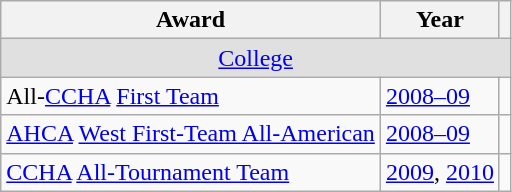<table class="wikitable">
<tr>
<th>Award</th>
<th>Year</th>
<th></th>
</tr>
<tr ALIGN="center" bgcolor="#e0e0e0">
<td colspan="3"><a href='#'>College</a></td>
</tr>
<tr>
<td>All-<a href='#'>CCHA</a> <a href='#'>First Team</a></td>
<td><a href='#'>2008–09</a></td>
<td></td>
</tr>
<tr>
<td><a href='#'>AHCA</a> <a href='#'>West First-Team All-American</a></td>
<td><a href='#'>2008–09</a></td>
<td></td>
</tr>
<tr>
<td><a href='#'>CCHA</a> <a href='#'>All-Tournament Team</a></td>
<td><a href='#'>2009</a>, <a href='#'>2010</a></td>
<td></td>
</tr>
</table>
